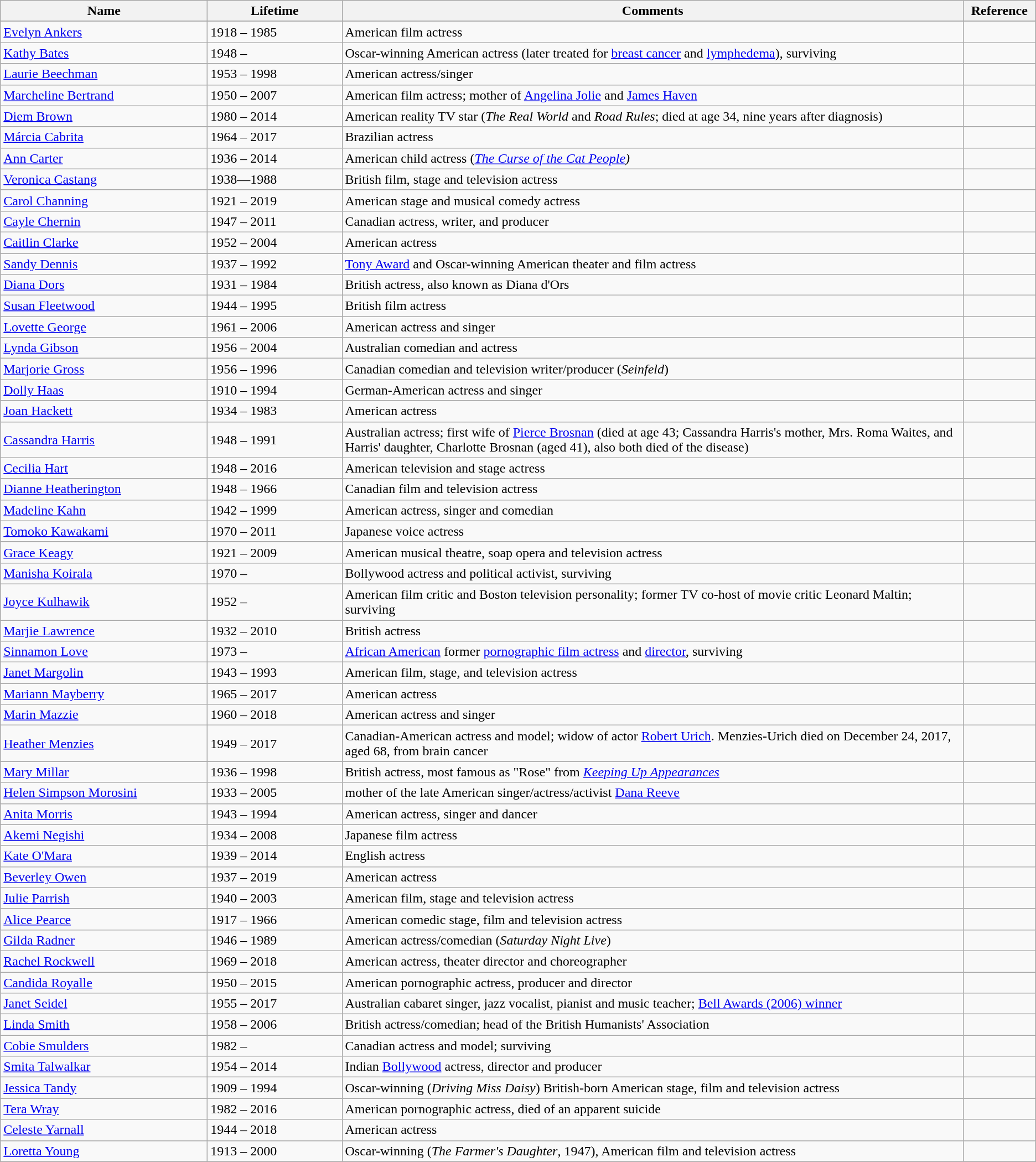<table class="sortable wikitable">
<tr>
<th width="20%" scope=col>Name</th>
<th width="13%" scope=col>Lifetime</th>
<th class="unsortable" width="60%" scope=col>Comments</th>
<th class="unsortable" width="7%" scope=col>Reference</th>
</tr>
<tr valign="top">
</tr>
<tr>
<td><a href='#'>Evelyn Ankers</a></td>
<td>1918 – 1985</td>
<td>American film actress</td>
<td></td>
</tr>
<tr>
<td><a href='#'>Kathy Bates</a></td>
<td>1948 –</td>
<td>Oscar-winning American actress (later treated for <a href='#'>breast cancer</a> and <a href='#'>lymphedema</a>), surviving</td>
<td></td>
</tr>
<tr>
<td><a href='#'>Laurie Beechman</a></td>
<td>1953 – 1998</td>
<td>American actress/singer</td>
<td></td>
</tr>
<tr>
<td><a href='#'>Marcheline Bertrand</a></td>
<td>1950 – 2007</td>
<td>American film actress; mother of <a href='#'>Angelina Jolie</a> and <a href='#'>James Haven</a></td>
<td></td>
</tr>
<tr>
<td><a href='#'>Diem Brown</a></td>
<td>1980 – 2014</td>
<td>American reality TV star (<em>The Real World</em> and <em>Road Rules</em>; died at age 34, nine years after diagnosis)</td>
<td></td>
</tr>
<tr>
<td><a href='#'>Márcia Cabrita</a></td>
<td>1964 – 2017</td>
<td>Brazilian actress</td>
<td></td>
</tr>
<tr>
<td><a href='#'>Ann Carter</a></td>
<td>1936 – 2014</td>
<td>American child actress (<em><a href='#'>The Curse of the Cat People</a>)</em></td>
<td></td>
</tr>
<tr>
<td><a href='#'>Veronica Castang</a></td>
<td>1938—1988</td>
<td>British film, stage and television actress</td>
<td></td>
</tr>
<tr>
<td><a href='#'>Carol Channing</a></td>
<td>1921 – 2019</td>
<td>American stage and musical comedy actress</td>
<td></td>
</tr>
<tr>
<td><a href='#'>Cayle Chernin</a></td>
<td>1947 – 2011</td>
<td>Canadian actress, writer, and producer</td>
<td></td>
</tr>
<tr>
<td><a href='#'>Caitlin Clarke</a></td>
<td>1952 – 2004</td>
<td>American actress</td>
<td></td>
</tr>
<tr>
<td><a href='#'>Sandy Dennis</a></td>
<td>1937 – 1992</td>
<td><a href='#'>Tony Award</a> and Oscar-winning American theater and film actress</td>
<td></td>
</tr>
<tr>
<td><a href='#'>Diana Dors</a></td>
<td>1931 – 1984</td>
<td>British actress, also known as Diana d'Ors</td>
<td></td>
</tr>
<tr>
<td><a href='#'>Susan Fleetwood</a></td>
<td>1944 – 1995</td>
<td>British film actress</td>
<td></td>
</tr>
<tr>
<td><a href='#'>Lovette George</a></td>
<td>1961 – 2006</td>
<td>American actress and singer</td>
<td></td>
</tr>
<tr>
<td><a href='#'>Lynda Gibson</a></td>
<td>1956 – 2004</td>
<td>Australian comedian and actress</td>
<td></td>
</tr>
<tr>
<td><a href='#'>Marjorie Gross</a></td>
<td>1956 – 1996</td>
<td>Canadian comedian and television writer/producer (<em>Seinfeld</em>)</td>
<td></td>
</tr>
<tr>
<td><a href='#'>Dolly Haas</a></td>
<td>1910 – 1994</td>
<td>German-American actress and singer</td>
<td></td>
</tr>
<tr>
<td><a href='#'>Joan Hackett</a></td>
<td>1934 – 1983</td>
<td>American actress</td>
<td></td>
</tr>
<tr>
<td><a href='#'>Cassandra Harris</a></td>
<td>1948 – 1991</td>
<td>Australian actress; first wife of <a href='#'>Pierce Brosnan</a> (died at age 43; Cassandra Harris's mother, Mrs. Roma Waites, and Harris' daughter, Charlotte Brosnan (aged 41), also both died of the disease)</td>
<td></td>
</tr>
<tr>
<td><a href='#'>Cecilia Hart</a></td>
<td>1948 – 2016</td>
<td>American television and stage actress</td>
<td></td>
</tr>
<tr>
<td><a href='#'>Dianne Heatherington</a></td>
<td>1948 – 1966</td>
<td>Canadian film and television actress</td>
<td></td>
</tr>
<tr>
<td><a href='#'>Madeline Kahn</a></td>
<td>1942 – 1999</td>
<td>American actress, singer and comedian</td>
<td></td>
</tr>
<tr>
<td><a href='#'>Tomoko Kawakami</a></td>
<td>1970 – 2011</td>
<td>Japanese voice actress</td>
<td></td>
</tr>
<tr>
<td><a href='#'>Grace Keagy</a></td>
<td>1921 – 2009</td>
<td>American musical theatre, soap opera and television actress</td>
<td></td>
</tr>
<tr>
<td><a href='#'>Manisha Koirala</a></td>
<td>1970 –</td>
<td>Bollywood actress and political activist, surviving</td>
<td></td>
</tr>
<tr>
<td><a href='#'>Joyce Kulhawik</a></td>
<td>1952 –</td>
<td>American film critic and Boston television personality; former TV co-host of movie critic Leonard Maltin; surviving</td>
<td></td>
</tr>
<tr>
<td><a href='#'>Marjie Lawrence</a></td>
<td>1932 – 2010</td>
<td>British actress</td>
<td></td>
</tr>
<tr>
<td><a href='#'>Sinnamon Love</a></td>
<td>1973 –</td>
<td><a href='#'>African American</a> former <a href='#'>pornographic film actress</a> and <a href='#'>director</a>, surviving</td>
<td></td>
</tr>
<tr>
<td><a href='#'>Janet Margolin</a></td>
<td>1943 – 1993</td>
<td>American film, stage, and television actress</td>
<td></td>
</tr>
<tr>
<td><a href='#'>Mariann Mayberry</a></td>
<td>1965 – 2017</td>
<td>American actress</td>
<td></td>
</tr>
<tr>
<td><a href='#'>Marin Mazzie</a></td>
<td>1960 – 2018</td>
<td>American actress and singer</td>
<td></td>
</tr>
<tr>
<td><a href='#'>Heather Menzies</a></td>
<td>1949 – 2017</td>
<td>Canadian-American actress and model; widow of actor <a href='#'>Robert Urich</a>. Menzies-Urich died on December 24, 2017, aged 68, from brain cancer</td>
<td></td>
</tr>
<tr>
<td><a href='#'>Mary Millar</a></td>
<td>1936 – 1998</td>
<td>British actress, most famous as "Rose" from <em><a href='#'>Keeping Up Appearances</a></em></td>
<td></td>
</tr>
<tr>
<td><a href='#'>Helen Simpson Morosini</a></td>
<td>1933 – 2005</td>
<td>mother of the late American singer/actress/activist <a href='#'>Dana Reeve</a></td>
<td></td>
</tr>
<tr>
<td><a href='#'>Anita Morris</a></td>
<td>1943 – 1994</td>
<td>American actress, singer and dancer</td>
<td></td>
</tr>
<tr>
<td><a href='#'>Akemi Negishi</a></td>
<td>1934 – 2008</td>
<td>Japanese film actress</td>
<td></td>
</tr>
<tr>
<td><a href='#'>Kate O'Mara</a></td>
<td>1939 – 2014</td>
<td>English actress</td>
<td></td>
</tr>
<tr>
<td><a href='#'>Beverley Owen</a></td>
<td>1937 – 2019</td>
<td>American actress</td>
<td></td>
</tr>
<tr>
<td><a href='#'>Julie Parrish</a></td>
<td>1940 – 2003</td>
<td>American film, stage and television actress</td>
<td></td>
</tr>
<tr>
<td><a href='#'>Alice Pearce</a></td>
<td>1917 – 1966</td>
<td>American comedic stage, film and television actress</td>
<td></td>
</tr>
<tr>
<td><a href='#'>Gilda Radner</a></td>
<td>1946 – 1989</td>
<td>American actress/comedian (<em>Saturday Night Live</em>)</td>
<td></td>
</tr>
<tr>
<td><a href='#'>Rachel Rockwell</a></td>
<td>1969 – 2018</td>
<td>American actress, theater director and choreographer</td>
<td></td>
</tr>
<tr>
<td><a href='#'>Candida Royalle</a></td>
<td>1950 – 2015</td>
<td>American pornographic actress, producer and director</td>
<td></td>
</tr>
<tr>
<td><a href='#'>Janet Seidel</a></td>
<td>1955 – 2017</td>
<td>Australian cabaret singer, jazz vocalist, pianist and music teacher; <a href='#'>Bell Awards (2006) winner</a></td>
<td></td>
</tr>
<tr>
<td><a href='#'>Linda Smith</a></td>
<td>1958 – 2006</td>
<td>British actress/comedian; head of the British Humanists' Association</td>
<td></td>
</tr>
<tr>
<td><a href='#'>Cobie Smulders</a></td>
<td>1982 –</td>
<td>Canadian actress and model; surviving</td>
<td></td>
</tr>
<tr>
<td><a href='#'>Smita Talwalkar</a></td>
<td>1954 – 2014</td>
<td>Indian <a href='#'>Bollywood</a> actress, director and producer</td>
<td></td>
</tr>
<tr>
<td><a href='#'>Jessica Tandy</a></td>
<td>1909 – 1994</td>
<td>Oscar-winning (<em>Driving Miss Daisy</em>) British-born American stage, film and television actress</td>
<td></td>
</tr>
<tr>
<td><a href='#'>Tera Wray</a></td>
<td>1982 – 2016</td>
<td>American pornographic actress, died of an apparent suicide</td>
<td></td>
</tr>
<tr>
<td><a href='#'>Celeste Yarnall</a></td>
<td>1944 – 2018</td>
<td>American actress</td>
<td></td>
</tr>
<tr>
<td><a href='#'>Loretta Young</a></td>
<td>1913 – 2000</td>
<td>Oscar-winning (<em>The Farmer's Daughter</em>, 1947), American film and television actress</td>
<td></td>
</tr>
</table>
